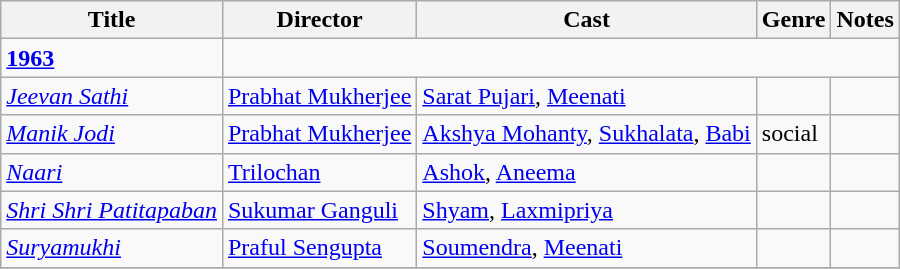<table class="wikitable">
<tr>
<th>Title</th>
<th>Director</th>
<th>Cast</th>
<th>Genre</th>
<th>Notes</th>
</tr>
<tr>
<td><strong><a href='#'>1963</a></strong></td>
</tr>
<tr>
<td><em><a href='#'>Jeevan Sathi</a></em></td>
<td><a href='#'>Prabhat Mukherjee</a></td>
<td><a href='#'>Sarat Pujari</a>, <a href='#'>Meenati</a></td>
<td></td>
<td></td>
</tr>
<tr>
<td><em><a href='#'>Manik Jodi</a></em></td>
<td><a href='#'>Prabhat Mukherjee</a></td>
<td><a href='#'>Akshya Mohanty</a>, <a href='#'>Sukhalata</a>, <a href='#'>Babi</a></td>
<td>social</td>
<td></td>
</tr>
<tr>
<td><em><a href='#'>Naari</a></em></td>
<td><a href='#'>Trilochan</a></td>
<td><a href='#'>Ashok</a>, <a href='#'>Aneema</a></td>
<td></td>
<td></td>
</tr>
<tr>
<td><em><a href='#'>Shri Shri Patitapaban</a></em></td>
<td><a href='#'>Sukumar Ganguli</a></td>
<td><a href='#'>Shyam</a>, <a href='#'>Laxmipriya</a></td>
<td></td>
<td></td>
</tr>
<tr>
<td><em><a href='#'>Suryamukhi</a></em></td>
<td><a href='#'>Praful Sengupta</a></td>
<td><a href='#'>Soumendra</a>, <a href='#'>Meenati</a></td>
<td></td>
<td></td>
</tr>
<tr>
</tr>
</table>
